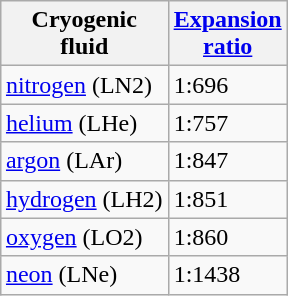<table class="wikitable" style="float:right; margin-left:10px;">
<tr>
<th>Cryogenic<br>fluid</th>
<th><a href='#'>Expansion<br>ratio</a></th>
</tr>
<tr>
<td><a href='#'>nitrogen</a> (LN2)</td>
<td>1:696</td>
</tr>
<tr>
<td><a href='#'>helium</a> (LHe)</td>
<td>1:757</td>
</tr>
<tr>
<td><a href='#'>argon</a> (LAr)</td>
<td>1:847</td>
</tr>
<tr>
<td><a href='#'>hydrogen</a> (LH2)</td>
<td>1:851</td>
</tr>
<tr>
<td><a href='#'>oxygen</a> (LO2)</td>
<td>1:860</td>
</tr>
<tr>
<td><a href='#'>neon</a> (LNe)</td>
<td>1:1438</td>
</tr>
</table>
